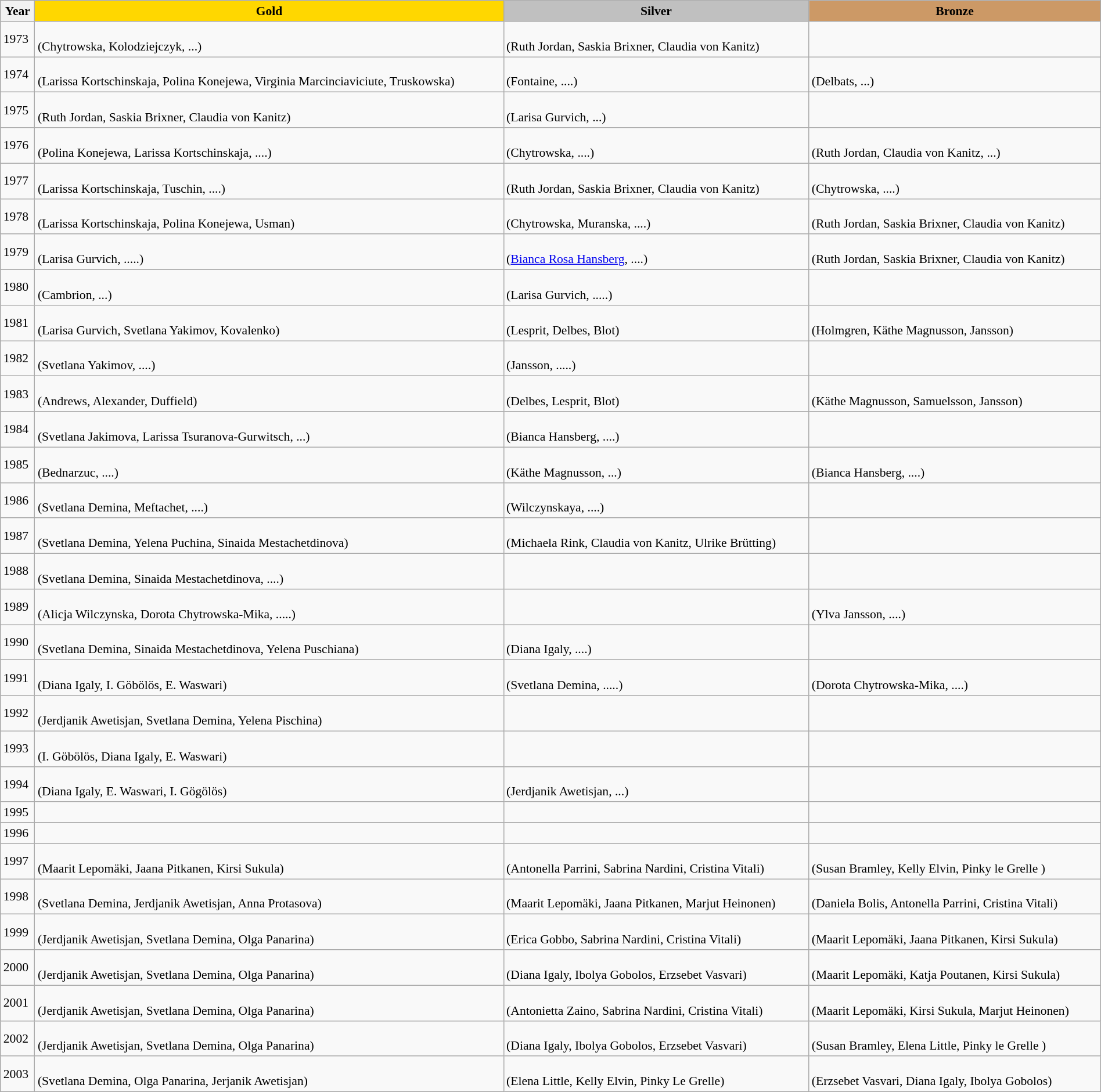<table class="wikitable" width=100% style="font-size:90%; text-align:left;">
<tr align=center>
<th>Year</th>
<td bgcolor=gold><strong>Gold</strong></td>
<td bgcolor=silver><strong>Silver</strong></td>
<td bgcolor=cc9966><strong>Bronze</strong></td>
</tr>
<tr>
<td>1973</td>
<td><br>(Chytrowska, Kolodziejczyk, ...)</td>
<td><br>(Ruth Jordan, Saskia Brixner, Claudia von Kanitz)</td>
<td></td>
</tr>
<tr>
<td>1974</td>
<td><br>(Larissa Kortschinskaja, Polina Konejewa, Virginia Marcinciaviciute, Truskowska)</td>
<td><br>(Fontaine, ....)</td>
<td><br>(Delbats, ...)</td>
</tr>
<tr>
<td>1975</td>
<td><br>(Ruth Jordan, Saskia Brixner, Claudia von Kanitz)</td>
<td><br>(Larisa Gurvich, ...)</td>
<td></td>
</tr>
<tr>
<td>1976</td>
<td><br>(Polina Konejewa, Larissa Kortschinskaja, ....)</td>
<td><br>(Chytrowska, ....)</td>
<td><br>(Ruth Jordan, Claudia von Kanitz, ...)</td>
</tr>
<tr>
<td>1977</td>
<td><br>(Larissa Kortschinskaja, Tuschin, ....)</td>
<td><br>(Ruth Jordan, Saskia Brixner, Claudia von Kanitz)</td>
<td><br>(Chytrowska, ....)</td>
</tr>
<tr>
<td>1978</td>
<td><br>(Larissa Kortschinskaja, Polina Konejewa, Usman)</td>
<td><br>(Chytrowska, Muranska, ....)</td>
<td><br>(Ruth Jordan, Saskia Brixner, Claudia von Kanitz)</td>
</tr>
<tr>
<td>1979</td>
<td><br>(Larisa Gurvich, .....)</td>
<td><br>(<a href='#'>Bianca Rosa Hansberg</a>, ....)</td>
<td><br>(Ruth Jordan, Saskia Brixner, Claudia von Kanitz)</td>
</tr>
<tr>
<td>1980</td>
<td><br>(Cambrion, ...)</td>
<td><br>(Larisa Gurvich, .....)</td>
<td></td>
</tr>
<tr>
<td>1981</td>
<td><br>(Larisa Gurvich, Svetlana Yakimov, Kovalenko)</td>
<td><br>(Lesprit, Delbes, Blot)</td>
<td><br>(Holmgren, Käthe Magnusson, Jansson)</td>
</tr>
<tr>
<td>1982</td>
<td><br>(Svetlana Yakimov, ....)</td>
<td><br>(Jansson, .....)</td>
<td></td>
</tr>
<tr>
<td>1983</td>
<td><br>(Andrews, Alexander, Duffield)</td>
<td><br>(Delbes, Lesprit, Blot)</td>
<td><br>(Käthe Magnusson, Samuelsson, Jansson)</td>
</tr>
<tr>
<td>1984</td>
<td><br>(Svetlana Jakimova, Larissa Tsuranova-Gurwitsch, ...)</td>
<td><br>(Bianca Hansberg, ....)</td>
<td></td>
</tr>
<tr>
<td>1985</td>
<td><br>(Bednarzuc, ....)</td>
<td><br>(Käthe Magnusson, ...)</td>
<td><br>(Bianca Hansberg, ....)</td>
</tr>
<tr>
<td>1986</td>
<td><br>(Svetlana Demina, Meftachet, ....)</td>
<td><br>(Wilczynskaya, ....)</td>
<td></td>
</tr>
<tr>
<td>1987</td>
<td><br>(Svetlana Demina, Yelena Puchina, Sinaida Mestachetdinova)</td>
<td><br>(Michaela Rink, Claudia von Kanitz, Ulrike Brütting)</td>
<td></td>
</tr>
<tr>
<td>1988</td>
<td><br>(Svetlana Demina, Sinaida Mestachetdinova, ....)</td>
<td></td>
<td></td>
</tr>
<tr>
<td>1989</td>
<td><br>(Alicja Wilczynska, Dorota Chytrowska-Mika, .....)</td>
<td></td>
<td><br>(Ylva Jansson, ....)</td>
</tr>
<tr>
<td>1990</td>
<td><br>(Svetlana Demina, Sinaida Mestachetdinova, Yelena Puschiana)</td>
<td><br>(Diana Igaly, ....)</td>
<td></td>
</tr>
<tr>
<td>1991</td>
<td><br>(Diana Igaly, I. Göbölös, E. Waswari)</td>
<td><br>(Svetlana Demina, .....)</td>
<td><br>(Dorota Chytrowska-Mika, ....)</td>
</tr>
<tr>
<td>1992</td>
<td><br>(Jerdjanik Awetisjan, Svetlana Demina, Yelena Pischina)</td>
<td></td>
<td></td>
</tr>
<tr>
<td>1993</td>
<td><br>(I. Göbölös, Diana Igaly, E. Waswari)</td>
<td></td>
<td></td>
</tr>
<tr>
<td>1994</td>
<td><br>(Diana Igaly, E. Waswari, I. Gögölös)</td>
<td><br>(Jerdjanik Awetisjan, ...)</td>
<td></td>
</tr>
<tr>
<td>1995</td>
<td></td>
<td></td>
<td></td>
</tr>
<tr>
<td>1996</td>
<td></td>
<td></td>
<td></td>
</tr>
<tr>
<td>1997</td>
<td><br>(Maarit Lepomäki, Jaana Pitkanen, Kirsi Sukula)</td>
<td><br>(Antonella Parrini, Sabrina Nardini, Cristina Vitali)</td>
<td><br>(Susan Bramley, Kelly Elvin, Pinky le Grelle )</td>
</tr>
<tr>
<td>1998</td>
<td><br>(Svetlana Demina, Jerdjanik Awetisjan, Anna Protasova)</td>
<td><br>(Maarit Lepomäki, Jaana Pitkanen, Marjut Heinonen)</td>
<td><br>(Daniela Bolis, Antonella Parrini, Cristina Vitali)</td>
</tr>
<tr>
<td>1999</td>
<td><br>(Jerdjanik Awetisjan, Svetlana Demina, Olga Panarina)</td>
<td><br>(Erica Gobbo, Sabrina Nardini, Cristina Vitali)</td>
<td><br>(Maarit Lepomäki, Jaana Pitkanen, Kirsi Sukula)</td>
</tr>
<tr>
<td>2000</td>
<td><br>(Jerdjanik Awetisjan, Svetlana Demina, Olga Panarina)</td>
<td><br>(Diana Igaly, Ibolya Gobolos, Erzsebet Vasvari)</td>
<td><br>(Maarit Lepomäki, Katja Poutanen, Kirsi Sukula)</td>
</tr>
<tr>
<td>2001</td>
<td><br>(Jerdjanik Awetisjan, Svetlana Demina, Olga Panarina)</td>
<td><br>(Antonietta Zaino, Sabrina Nardini, Cristina Vitali)</td>
<td><br>(Maarit Lepomäki, Kirsi Sukula, Marjut Heinonen)</td>
</tr>
<tr>
<td>2002</td>
<td><br>(Jerdjanik Awetisjan, Svetlana Demina, Olga Panarina)</td>
<td><br>(Diana Igaly, Ibolya Gobolos, Erzsebet Vasvari)</td>
<td><br>(Susan Bramley, Elena Little, Pinky le Grelle )</td>
</tr>
<tr>
<td>2003</td>
<td><br>(Svetlana Demina, Olga Panarina, Jerjanik Awetisjan)</td>
<td><br>(Elena Little, Kelly Elvin, Pinky Le Grelle)</td>
<td><br>(Erzsebet Vasvari, Diana Igaly, Ibolya Gobolos)</td>
</tr>
</table>
